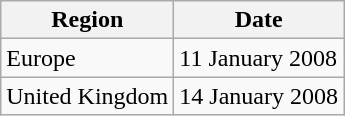<table class=wikitable>
<tr>
<th>Region</th>
<th>Date</th>
</tr>
<tr>
<td>Europe</td>
<td>11 January 2008</td>
</tr>
<tr>
<td>United Kingdom</td>
<td>14 January 2008</td>
</tr>
</table>
